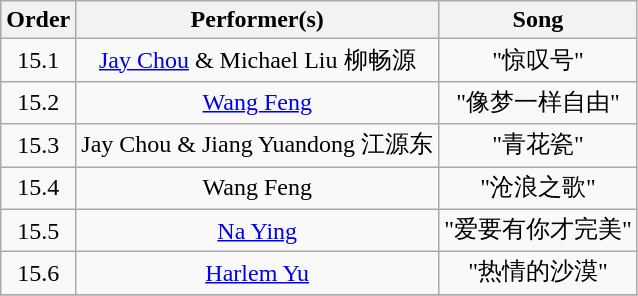<table class="wikitable" style="text-align:center;">
<tr>
<th>Order</th>
<th>Performer(s)</th>
<th>Song</th>
</tr>
<tr>
<td>15.1</td>
<td><a href='#'>Jay Chou</a> & Michael Liu 柳畅源</td>
<td>"惊叹号"</td>
</tr>
<tr>
<td>15.2</td>
<td><a href='#'>Wang Feng</a></td>
<td>"像梦一样自由"</td>
</tr>
<tr>
<td>15.3</td>
<td>Jay Chou & Jiang Yuandong 江源东</td>
<td>"青花瓷"</td>
</tr>
<tr>
<td>15.4</td>
<td>Wang Feng</td>
<td>"沧浪之歌"</td>
</tr>
<tr>
<td>15.5</td>
<td><a href='#'>Na Ying</a></td>
<td>"爱要有你才完美"</td>
</tr>
<tr>
<td>15.6</td>
<td><a href='#'>Harlem Yu</a></td>
<td>"热情的沙漠"</td>
</tr>
<tr>
</tr>
</table>
